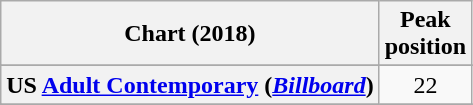<table class="wikitable sortable plainrowheaders" style="text-align:center">
<tr>
<th>Chart (2018)</th>
<th>Peak<br>position</th>
</tr>
<tr>
</tr>
<tr>
</tr>
<tr>
</tr>
<tr>
<th scope="row">US <a href='#'>Adult Contemporary</a> (<em><a href='#'>Billboard</a></em>)</th>
<td>22</td>
</tr>
<tr>
</tr>
<tr>
</tr>
</table>
